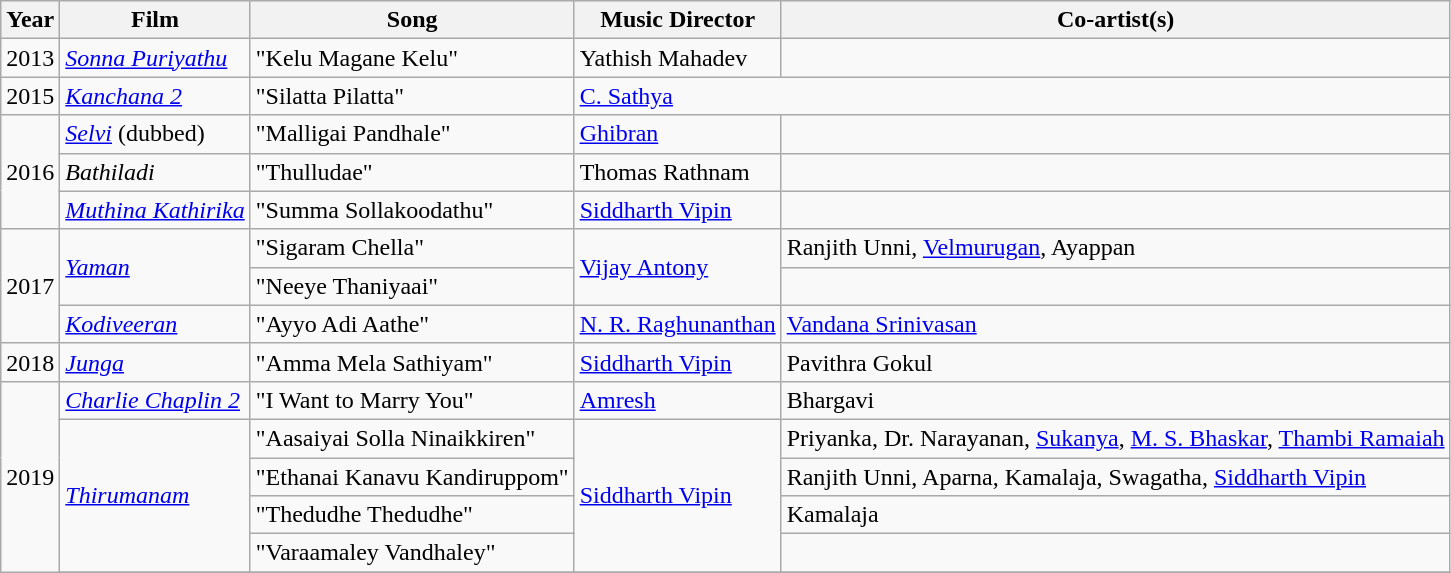<table class="wikitable">
<tr>
<th>Year</th>
<th>Film</th>
<th>Song</th>
<th>Music Director</th>
<th>Co-artist(s)</th>
</tr>
<tr>
<td>2013</td>
<td><em><a href='#'>Sonna Puriyathu</a></em></td>
<td>"Kelu Magane Kelu"</td>
<td>Yathish Mahadev</td>
<td></td>
</tr>
<tr>
<td>2015</td>
<td><em><a href='#'>Kanchana 2</a></em></td>
<td>"Silatta Pilatta"</td>
<td colspan='2'><a href='#'>C. Sathya</a></td>
</tr>
<tr>
<td rowspan='3'>2016</td>
<td><em><a href='#'>Selvi</a></em> (dubbed)</td>
<td>"Malligai Pandhale"</td>
<td><a href='#'>Ghibran</a></td>
<td></td>
</tr>
<tr>
<td><em>Bathiladi</em></td>
<td>"Thulludae"</td>
<td>Thomas Rathnam</td>
<td></td>
</tr>
<tr>
<td><em><a href='#'>Muthina Kathirika</a></em></td>
<td>"Summa Sollakoodathu"</td>
<td><a href='#'>Siddharth Vipin</a></td>
<td></td>
</tr>
<tr>
<td rowspan='3'>2017</td>
<td rowspan='2'><em><a href='#'>Yaman</a></em></td>
<td>"Sigaram Chella"</td>
<td rowspan='2'><a href='#'>Vijay Antony</a></td>
<td>Ranjith Unni, <a href='#'>Velmurugan</a>, Ayappan</td>
</tr>
<tr>
<td>"Neeye Thaniyaai"</td>
<td></td>
</tr>
<tr>
<td><em><a href='#'>Kodiveeran</a></em></td>
<td>"Ayyo Adi Aathe"</td>
<td><a href='#'>N. R. Raghunanthan</a></td>
<td><a href='#'>Vandana Srinivasan</a></td>
</tr>
<tr>
<td>2018</td>
<td><em><a href='#'>Junga</a></em></td>
<td>"Amma Mela Sathiyam"</td>
<td><a href='#'>Siddharth Vipin</a></td>
<td>Pavithra Gokul</td>
</tr>
<tr>
<td rowspan='6'>2019</td>
<td><em><a href='#'>Charlie Chaplin 2</a></em></td>
<td>"I Want to Marry You"</td>
<td><a href='#'>Amresh</a></td>
<td>Bhargavi</td>
</tr>
<tr>
<td rowspan='4'><em><a href='#'>Thirumanam</a></em></td>
<td>"Aasaiyai Solla Ninaikkiren"</td>
<td rowspan='4'><a href='#'>Siddharth Vipin</a></td>
<td>Priyanka, Dr. Narayanan, <a href='#'>Sukanya</a>, <a href='#'>M. S. Bhaskar</a>, <a href='#'>Thambi Ramaiah</a></td>
</tr>
<tr>
<td>"Ethanai Kanavu Kandiruppom"</td>
<td>Ranjith Unni, Aparna, Kamalaja, Swagatha, <a href='#'>Siddharth Vipin</a></td>
</tr>
<tr>
<td>"Thedudhe Thedudhe"</td>
<td>Kamalaja</td>
</tr>
<tr>
<td>"Varaamaley Vandhaley"</td>
<td></td>
</tr>
<tr>
</tr>
</table>
